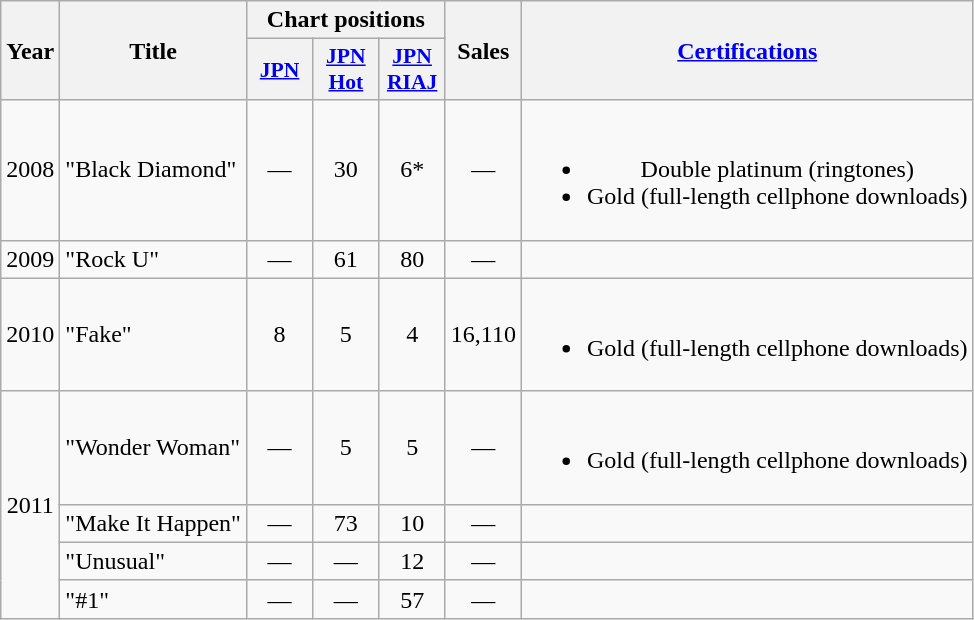<table class="wikitable plainrowheaders" style="text-align:center">
<tr>
<th rowspan="2">Year</th>
<th rowspan="2">Title</th>
<th colspan="3">Chart positions</th>
<th rowspan="2">Sales</th>
<th rowspan="2"><a href='#'>Certifications</a></th>
</tr>
<tr>
<th scope="col" style="width:2.6em;font-size:90%;"><a href='#'>JPN</a><br></th>
<th scope="col" style="width:2.6em;font-size:90%;"><a href='#'>JPN Hot</a><br></th>
<th scope="col" style="width:2.6em;font-size:90%;"><a href='#'>JPN RIAJ</a><br></th>
</tr>
<tr>
<td>2008</td>
<td align="left">"Black Diamond"</td>
<td>—</td>
<td>30</td>
<td>6*</td>
<td>—</td>
<td><br><ul><li>Double platinum (ringtones)</li><li>Gold (full-length cellphone downloads)</li></ul></td>
</tr>
<tr>
<td>2009</td>
<td align="left">"Rock U"</td>
<td>—</td>
<td>61</td>
<td>80</td>
<td>—</td>
<td></td>
</tr>
<tr>
<td>2010</td>
<td align="left">"Fake"</td>
<td>8</td>
<td>5</td>
<td>4</td>
<td>16,110</td>
<td><br><ul><li>Gold (full-length cellphone downloads)</li></ul></td>
</tr>
<tr>
<td rowspan="4">2011</td>
<td align="left">"Wonder Woman"</td>
<td>—</td>
<td>5</td>
<td>5</td>
<td>—</td>
<td><br><ul><li>Gold (full-length cellphone downloads)</li></ul></td>
</tr>
<tr>
<td align="left">"Make It Happen"</td>
<td>—</td>
<td>73</td>
<td>10</td>
<td>—</td>
<td></td>
</tr>
<tr>
<td align="left">"Unusual"</td>
<td>—</td>
<td>—</td>
<td>12</td>
<td>—</td>
<td></td>
</tr>
<tr>
<td align="left">"#1"</td>
<td>—</td>
<td>—</td>
<td>57</td>
<td>—</td>
<td></td>
</tr>
</table>
